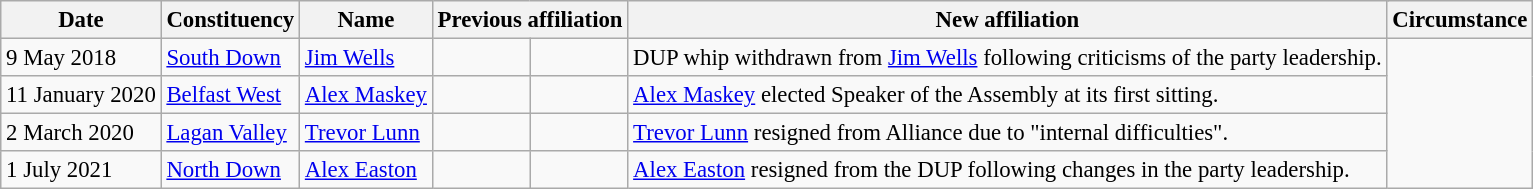<table class="wikitable" style="font-size: 95%;">
<tr>
<th>Date</th>
<th>Constituency</th>
<th>Name</th>
<th colspan="2">Previous affiliation</th>
<th colspan="2">New affiliation</th>
<th>Circumstance</th>
</tr>
<tr>
<td>9 May 2018</td>
<td><a href='#'>South Down</a></td>
<td><a href='#'>Jim Wells</a></td>
<td></td>
<td></td>
<td>DUP whip withdrawn from <a href='#'>Jim Wells</a> following criticisms of the party leadership.</td>
</tr>
<tr>
<td>11 January 2020</td>
<td><a href='#'>Belfast West</a></td>
<td><a href='#'>Alex Maskey</a></td>
<td></td>
<td></td>
<td><a href='#'>Alex Maskey</a> elected Speaker of the Assembly at its first sitting.</td>
</tr>
<tr>
<td>2 March 2020</td>
<td><a href='#'>Lagan Valley</a></td>
<td><a href='#'>Trevor Lunn</a></td>
<td></td>
<td></td>
<td><a href='#'>Trevor Lunn</a> resigned from Alliance due to "internal difficulties".</td>
</tr>
<tr>
<td>1 July 2021</td>
<td><a href='#'>North Down</a></td>
<td><a href='#'>Alex Easton</a></td>
<td></td>
<td></td>
<td><a href='#'>Alex Easton</a> resigned from the DUP following changes in the party leadership.</td>
</tr>
</table>
